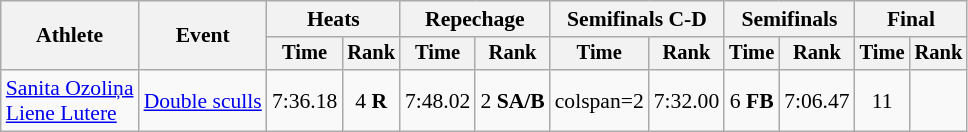<table class="wikitable" style="font-size:90%">
<tr>
<th rowspan="2">Athlete</th>
<th rowspan="2">Event</th>
<th colspan="2">Heats</th>
<th colspan="2">Repechage</th>
<th colspan="2">Semifinals C-D</th>
<th colspan="2">Semifinals</th>
<th colspan="2">Final</th>
</tr>
<tr style="font-size:95%">
<th>Time</th>
<th>Rank</th>
<th>Time</th>
<th>Rank</th>
<th>Time</th>
<th>Rank</th>
<th>Time</th>
<th>Rank</th>
<th>Time</th>
<th>Rank</th>
</tr>
<tr align=center>
<td align=left><a href='#'>Sanita Ozoliņa</a><br><a href='#'>Liene Lutere</a></td>
<td align=left><a href='#'>Double sculls</a></td>
<td>7:36.18</td>
<td>4 <strong>R</strong></td>
<td>7:48.02</td>
<td>2 <strong>SA/B</strong></td>
<td>colspan=2 </td>
<td>7:32.00</td>
<td>6 <strong>FB</strong></td>
<td>7:06.47</td>
<td>11</td>
</tr>
</table>
